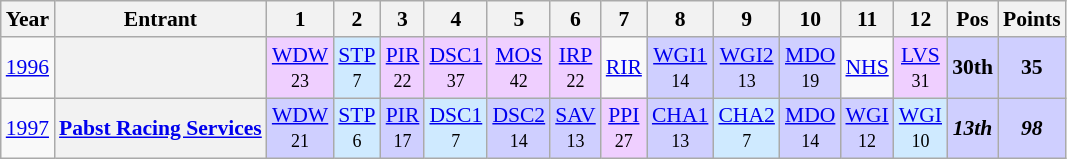<table class="wikitable" style="text-align:center; font-size:90%">
<tr>
<th>Year</th>
<th>Entrant</th>
<th>1</th>
<th>2</th>
<th>3</th>
<th>4</th>
<th>5</th>
<th>6</th>
<th>7</th>
<th>8</th>
<th>9</th>
<th>10</th>
<th>11</th>
<th>12</th>
<th>Pos</th>
<th>Points</th>
</tr>
<tr>
<td><a href='#'>1996</a></td>
<th></th>
<td style="background-color:#EFCFFF"><a href='#'>WDW</a><br><small>23</small></td>
<td style="background-color:#CFEAFF"><a href='#'>STP</a><br><small>7</small></td>
<td style="background-color:#EFCFFF"><a href='#'>PIR</a><br><small>22</small></td>
<td style="background-color:#EFCFFF"><a href='#'>DSC1</a><br><small>37</small></td>
<td style="background-color:#EFCFFF"><a href='#'>MOS</a><br><small>42</small></td>
<td style="background-color:#EFCFFF"><a href='#'>IRP</a><br><small>22</small></td>
<td><a href='#'>RIR</a></td>
<td style="background-color:#CFCFFF"><a href='#'>WGI1</a><br><small>14</small></td>
<td style="background-color:#CFCFFF"><a href='#'>WGI2</a><br><small>13</small></td>
<td style="background-color:#CFCFFF"><a href='#'>MDO</a><br><small>19</small></td>
<td><a href='#'>NHS</a></td>
<td style="background-color:#EFCFFF"><a href='#'>LVS</a><br><small>31</small></td>
<td style="background-color:#CFCFFF"><strong>30th</strong></td>
<td style="background-color:#CFCFFF"><strong>35</strong></td>
</tr>
<tr>
<td><a href='#'>1997</a></td>
<th><a href='#'>Pabst Racing Services</a></th>
<td style="background-color:#CFCFFF"><a href='#'>WDW</a><br><small>21 </small></td>
<td style="background-color:#CFEAFF"><a href='#'>STP</a><br><small>6</small></td>
<td style="background-color:#CFCFFF"><a href='#'>PIR</a><br><small>17</small></td>
<td style="background-color:#CFEAFF"><a href='#'>DSC1</a><br><small>7</small></td>
<td style="background-color:#CFCFFF"><a href='#'>DSC2</a><br><small>14</small></td>
<td style="background-color:#CFCFFF"><a href='#'>SAV</a><br><small>13</small></td>
<td style="background-color:#EFCFFF"><a href='#'>PPI</a><br><small>27</small></td>
<td style="background-color:#CFCFFF"><a href='#'>CHA1</a><br><small>13</small></td>
<td style="background-color:#CFEAFF"><a href='#'>CHA2</a><br><small>7</small></td>
<td style="background-color:#CFCFFF"><a href='#'>MDO</a><br><small>14</small></td>
<td style="background-color:#CFCFFF"><a href='#'>WGI</a><br><small>12</small></td>
<td style="background-color:#CFEAFF"><a href='#'>WGI</a><br><small>10</small></td>
<td style="background-color:#CFCFFF"><strong><em>13th</em></strong></td>
<td style="background-color:#CFCFFF"><strong><em>98</em></strong></td>
</tr>
</table>
